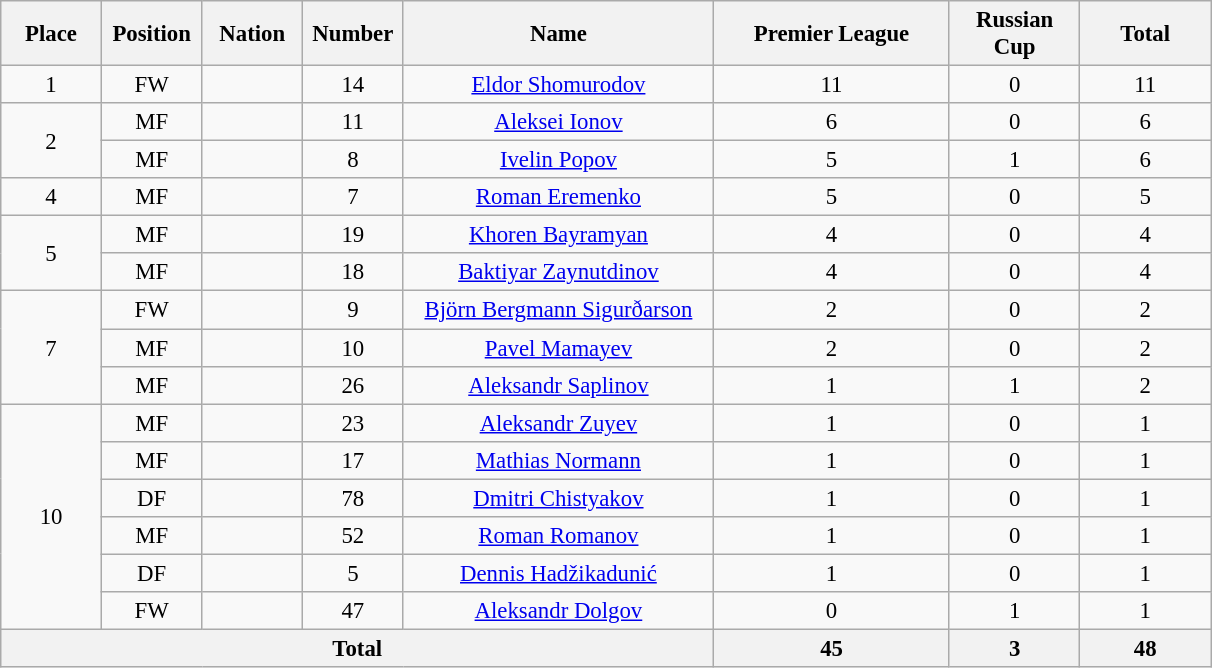<table class="wikitable" style="font-size: 95%; text-align: center;">
<tr>
<th width=60>Place</th>
<th width=60>Position</th>
<th width=60>Nation</th>
<th width=60>Number</th>
<th width=200>Name</th>
<th width=150>Premier League</th>
<th width=80>Russian Cup</th>
<th width=80>Total</th>
</tr>
<tr>
<td>1</td>
<td>FW</td>
<td></td>
<td>14</td>
<td><a href='#'>Eldor Shomurodov</a></td>
<td>11</td>
<td>0</td>
<td>11</td>
</tr>
<tr>
<td rowspan="2">2</td>
<td>MF</td>
<td></td>
<td>11</td>
<td><a href='#'>Aleksei Ionov</a></td>
<td>6</td>
<td>0</td>
<td>6</td>
</tr>
<tr>
<td>MF</td>
<td></td>
<td>8</td>
<td><a href='#'>Ivelin Popov</a></td>
<td>5</td>
<td>1</td>
<td>6</td>
</tr>
<tr>
<td>4</td>
<td>MF</td>
<td></td>
<td>7</td>
<td><a href='#'>Roman Eremenko</a></td>
<td>5</td>
<td>0</td>
<td>5</td>
</tr>
<tr>
<td rowspan="2">5</td>
<td>MF</td>
<td></td>
<td>19</td>
<td><a href='#'>Khoren Bayramyan</a></td>
<td>4</td>
<td>0</td>
<td>4</td>
</tr>
<tr>
<td>MF</td>
<td></td>
<td>18</td>
<td><a href='#'>Baktiyar Zaynutdinov</a></td>
<td>4</td>
<td>0</td>
<td>4</td>
</tr>
<tr>
<td rowspan="3">7</td>
<td>FW</td>
<td></td>
<td>9</td>
<td><a href='#'>Björn Bergmann Sigurðarson</a></td>
<td>2</td>
<td>0</td>
<td>2</td>
</tr>
<tr>
<td>MF</td>
<td></td>
<td>10</td>
<td><a href='#'>Pavel Mamayev</a></td>
<td>2</td>
<td>0</td>
<td>2</td>
</tr>
<tr>
<td>MF</td>
<td></td>
<td>26</td>
<td><a href='#'>Aleksandr Saplinov</a></td>
<td>1</td>
<td>1</td>
<td>2</td>
</tr>
<tr>
<td rowspan="6">10</td>
<td>MF</td>
<td></td>
<td>23</td>
<td><a href='#'>Aleksandr Zuyev</a></td>
<td>1</td>
<td>0</td>
<td>1</td>
</tr>
<tr>
<td>MF</td>
<td></td>
<td>17</td>
<td><a href='#'>Mathias Normann</a></td>
<td>1</td>
<td>0</td>
<td>1</td>
</tr>
<tr>
<td>DF</td>
<td></td>
<td>78</td>
<td><a href='#'>Dmitri Chistyakov</a></td>
<td>1</td>
<td>0</td>
<td>1</td>
</tr>
<tr>
<td>MF</td>
<td></td>
<td>52</td>
<td><a href='#'>Roman Romanov</a></td>
<td>1</td>
<td>0</td>
<td>1</td>
</tr>
<tr>
<td>DF</td>
<td></td>
<td>5</td>
<td><a href='#'>Dennis Hadžikadunić</a></td>
<td>1</td>
<td>0</td>
<td>1</td>
</tr>
<tr>
<td>FW</td>
<td></td>
<td>47</td>
<td><a href='#'>Aleksandr Dolgov</a></td>
<td>0</td>
<td>1</td>
<td>1</td>
</tr>
<tr>
<th colspan=5>Total</th>
<th>45</th>
<th>3</th>
<th>48</th>
</tr>
</table>
